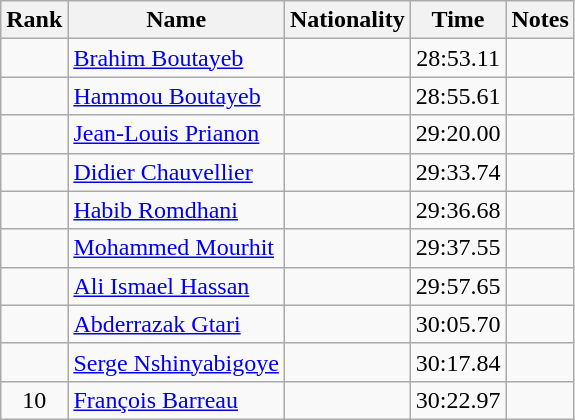<table class="wikitable sortable" style="text-align:center">
<tr>
<th>Rank</th>
<th>Name</th>
<th>Nationality</th>
<th>Time</th>
<th>Notes</th>
</tr>
<tr>
<td></td>
<td align=left><a href='#'>Brahim Boutayeb</a></td>
<td align=left></td>
<td>28:53.11</td>
<td></td>
</tr>
<tr>
<td></td>
<td align=left><a href='#'>Hammou Boutayeb</a></td>
<td align=left></td>
<td>28:55.61</td>
<td></td>
</tr>
<tr>
<td></td>
<td align=left><a href='#'>Jean-Louis Prianon</a></td>
<td align=left></td>
<td>29:20.00</td>
<td></td>
</tr>
<tr>
<td></td>
<td align=left><a href='#'>Didier Chauvellier</a></td>
<td align=left></td>
<td>29:33.74</td>
<td></td>
</tr>
<tr>
<td></td>
<td align=left><a href='#'>Habib Romdhani</a></td>
<td align=left></td>
<td>29:36.68</td>
<td></td>
</tr>
<tr>
<td></td>
<td align=left><a href='#'>Mohammed Mourhit</a></td>
<td align=left></td>
<td>29:37.55</td>
<td></td>
</tr>
<tr>
<td></td>
<td align=left><a href='#'>Ali Ismael Hassan</a></td>
<td align=left></td>
<td>29:57.65</td>
<td></td>
</tr>
<tr>
<td></td>
<td align=left><a href='#'>Abderrazak Gtari</a></td>
<td align=left></td>
<td>30:05.70</td>
<td></td>
</tr>
<tr>
<td></td>
<td align=left><a href='#'>Serge Nshinyabigoye</a></td>
<td align=left></td>
<td>30:17.84</td>
<td></td>
</tr>
<tr>
<td>10</td>
<td align=left><a href='#'>François Barreau</a></td>
<td align=left></td>
<td>30:22.97</td>
<td></td>
</tr>
</table>
